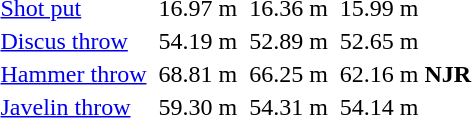<table>
<tr>
</tr>
<tr>
<td><a href='#'>Shot put</a></td>
<td></td>
<td>16.97 m</td>
<td></td>
<td>16.36 m</td>
<td></td>
<td>15.99 m</td>
</tr>
<tr>
<td><a href='#'>Discus throw</a></td>
<td></td>
<td>54.19 m</td>
<td></td>
<td>52.89 m</td>
<td></td>
<td>52.65 m</td>
</tr>
<tr>
<td><a href='#'>Hammer throw</a></td>
<td></td>
<td>68.81 m</td>
<td></td>
<td>66.25 m</td>
<td></td>
<td>62.16 m <strong>NJR</strong></td>
</tr>
<tr>
<td><a href='#'>Javelin throw</a></td>
<td></td>
<td>59.30 m</td>
<td></td>
<td>54.31 m</td>
<td></td>
<td>54.14 m</td>
</tr>
</table>
